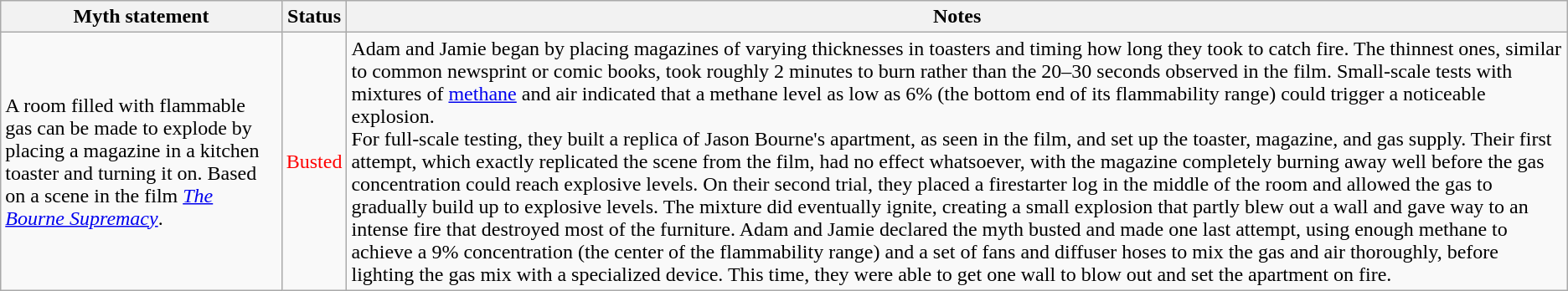<table class="wikitable plainrowheaders">
<tr>
<th>Myth statement</th>
<th>Status</th>
<th>Notes</th>
</tr>
<tr>
<td>A room filled with flammable gas can be made to explode by placing a magazine in a kitchen toaster and turning it on. Based on a scene in the film <em><a href='#'>The Bourne Supremacy</a></em>.</td>
<td style="color:red">Busted</td>
<td>Adam and Jamie began by placing magazines of varying thicknesses in toasters and timing how long they took to catch fire. The thinnest ones, similar to common newsprint or comic books, took roughly 2 minutes to burn rather than the 20–30 seconds observed in the film. Small-scale tests with mixtures of <a href='#'>methane</a> and air indicated that a methane level as low as 6% (the bottom end of its flammability range) could trigger a noticeable explosion.<br>For full-scale testing, they built a replica of Jason Bourne's apartment, as seen in the film, and set up the toaster, magazine, and gas supply. Their first attempt, which exactly replicated the scene from the film, had no effect whatsoever, with the magazine completely burning away well before the gas concentration could reach explosive levels. On their second trial, they placed a firestarter log in the middle of the room and allowed the gas to gradually build up to explosive levels. The mixture did eventually ignite, creating a small explosion that partly blew out a wall and gave way to an intense fire that destroyed most of the furniture. Adam and Jamie declared the myth busted and made one last attempt, using enough methane to achieve a 9% concentration (the center of the flammability range) and a set of fans and diffuser hoses to mix the gas and air thoroughly, before lighting the gas mix with a specialized device. This time, they were able to get one wall to blow out and set the apartment on fire.</td>
</tr>
</table>
